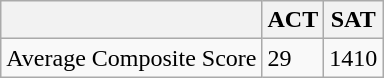<table class="wikitable sortable">
<tr>
<th></th>
<th>ACT</th>
<th>SAT</th>
</tr>
<tr>
<td>Average Composite Score</td>
<td>29</td>
<td>1410</td>
</tr>
</table>
